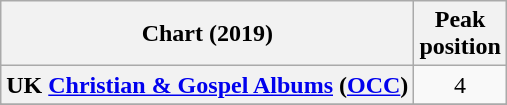<table class="wikitable sortable plainrowheaders" style="text-align:center">
<tr>
<th scope="col">Chart (2019)</th>
<th scope="col">Peak<br>position</th>
</tr>
<tr>
<th scope="row">UK <a href='#'>Christian & Gospel Albums</a> (<a href='#'>OCC</a>)</th>
<td>4</td>
</tr>
<tr>
</tr>
<tr>
</tr>
<tr>
</tr>
<tr>
</tr>
</table>
